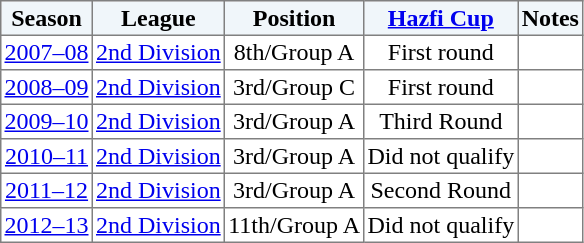<table border="1" cellpadding="2" style="border-collapse:collapse; text-align:center; font-size:normal;">
<tr style="background:#f0f6fa;">
<th>Season</th>
<th>League</th>
<th>Position</th>
<th><a href='#'>Hazfi Cup</a></th>
<th>Notes</th>
</tr>
<tr>
<td><a href='#'>2007–08</a></td>
<td><a href='#'>2nd Division</a></td>
<td>8th/Group A</td>
<td>First round</td>
<td></td>
</tr>
<tr>
<td><a href='#'>2008–09</a></td>
<td><a href='#'>2nd Division</a></td>
<td>3rd/Group C</td>
<td>First round</td>
<td></td>
</tr>
<tr>
<td><a href='#'>2009–10</a></td>
<td><a href='#'>2nd Division</a></td>
<td>3rd/Group A</td>
<td>Third Round</td>
<td></td>
</tr>
<tr>
<td><a href='#'>2010–11</a></td>
<td><a href='#'>2nd Division</a></td>
<td>3rd/Group A</td>
<td>Did not qualify</td>
<td></td>
</tr>
<tr>
<td><a href='#'>2011–12</a></td>
<td><a href='#'>2nd Division</a></td>
<td>3rd/Group A</td>
<td>Second Round</td>
<td></td>
</tr>
<tr>
<td><a href='#'>2012–13</a></td>
<td><a href='#'>2nd Division</a></td>
<td>11th/Group A</td>
<td>Did not qualify</td>
<td></td>
</tr>
</table>
